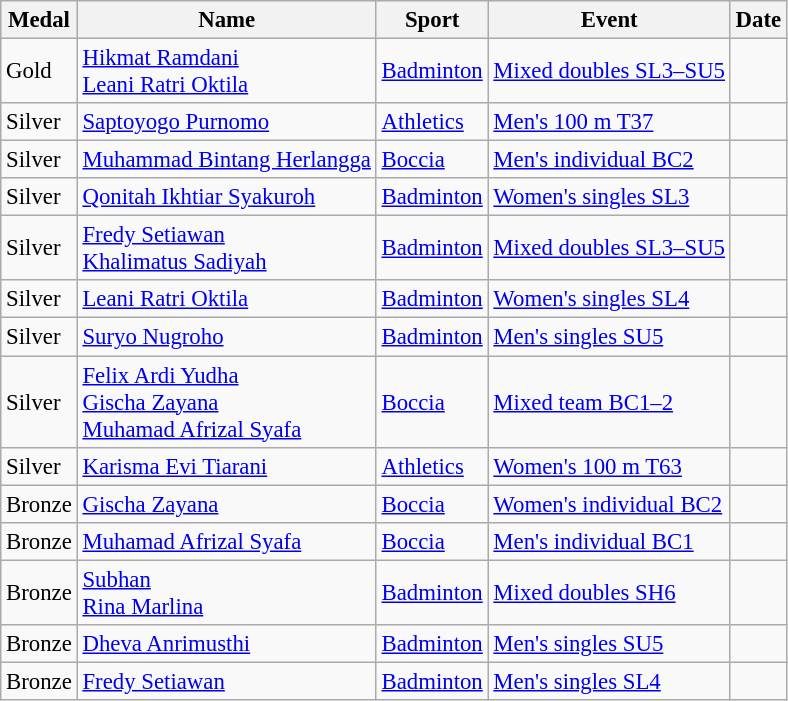<table class="wikitable sortable" style="font-size: 95%;">
<tr>
<th>Medal</th>
<th>Name</th>
<th>Sport</th>
<th>Event</th>
<th>Date</th>
</tr>
<tr>
<td> Gold</td>
<td><a href='#'>Hikmat Ramdani</a><br><a href='#'>Leani Ratri Oktila</a></td>
<td><a href='#'>Badminton</a></td>
<td><a href='#'>Mixed doubles SL3–SU5</a></td>
<td></td>
</tr>
<tr>
<td> Silver</td>
<td><a href='#'>Saptoyogo Purnomo</a></td>
<td><a href='#'>Athletics</a></td>
<td><a href='#'>Men's 100 m T37</a></td>
<td></td>
</tr>
<tr>
<td> Silver</td>
<td><a href='#'>Muhammad Bintang Herlangga</a></td>
<td><a href='#'>Boccia</a></td>
<td><a href='#'>Men's individual BC2</a></td>
<td></td>
</tr>
<tr>
<td> Silver</td>
<td><a href='#'>Qonitah Ikhtiar Syakuroh</a></td>
<td><a href='#'>Badminton</a></td>
<td><a href='#'>Women's singles SL3</a></td>
<td></td>
</tr>
<tr>
<td> Silver</td>
<td><a href='#'>Fredy Setiawan</a><br><a href='#'>Khalimatus Sadiyah</a></td>
<td><a href='#'>Badminton</a></td>
<td><a href='#'>Mixed doubles SL3–SU5</a></td>
<td></td>
</tr>
<tr>
<td> Silver</td>
<td><a href='#'>Leani Ratri Oktila</a></td>
<td><a href='#'>Badminton</a></td>
<td><a href='#'>Women's singles SL4</a></td>
<td></td>
</tr>
<tr>
<td> Silver</td>
<td><a href='#'>Suryo Nugroho</a></td>
<td><a href='#'>Badminton</a></td>
<td><a href='#'>Men's singles SU5</a></td>
<td></td>
</tr>
<tr>
<td> Silver</td>
<td><a href='#'>Felix Ardi Yudha</a><br><a href='#'>Gischa Zayana</a><br><a href='#'>Muhamad Afrizal Syafa</a></td>
<td><a href='#'>Boccia</a></td>
<td><a href='#'>Mixed team BC1–2</a></td>
<td></td>
</tr>
<tr>
<td> Silver</td>
<td><a href='#'>Karisma Evi Tiarani</a></td>
<td><a href='#'>Athletics</a></td>
<td><a href='#'>Women's 100 m T63</a></td>
<td></td>
</tr>
<tr>
<td> Bronze</td>
<td><a href='#'>Gischa Zayana</a></td>
<td><a href='#'>Boccia</a></td>
<td><a href='#'>Women's individual BC2</a></td>
<td></td>
</tr>
<tr>
<td> Bronze</td>
<td><a href='#'>Muhamad Afrizal Syafa</a></td>
<td><a href='#'>Boccia</a></td>
<td><a href='#'>Men's individual BC1</a></td>
<td></td>
</tr>
<tr>
<td> Bronze</td>
<td><a href='#'>Subhan</a><br> <a href='#'>Rina Marlina</a></td>
<td><a href='#'>Badminton</a></td>
<td><a href='#'>Mixed doubles SH6</a></td>
<td></td>
</tr>
<tr>
<td> Bronze</td>
<td><a href='#'>Dheva Anrimusthi</a></td>
<td><a href='#'>Badminton</a></td>
<td><a href='#'>Men's singles SU5</a></td>
<td></td>
</tr>
<tr>
<td> Bronze</td>
<td><a href='#'>Fredy Setiawan</a></td>
<td><a href='#'>Badminton</a></td>
<td><a href='#'>Men's singles SL4</a></td>
<td></td>
</tr>
</table>
